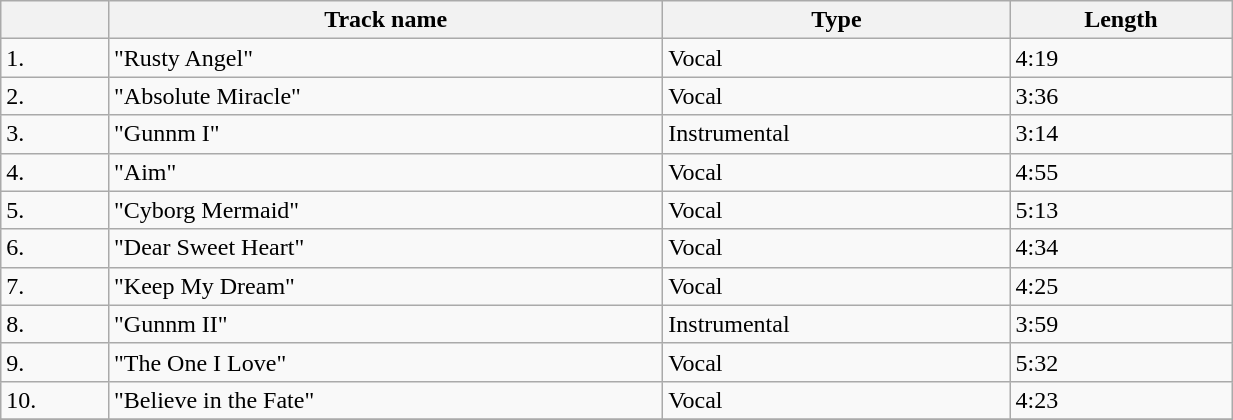<table class="wikitable" style="width:65%;">
<tr>
<th></th>
<th>Track name</th>
<th>Type</th>
<th>Length</th>
</tr>
<tr>
<td>1.</td>
<td>"Rusty Angel"</td>
<td>Vocal</td>
<td>4:19</td>
</tr>
<tr>
<td>2.</td>
<td>"Absolute Miracle"</td>
<td>Vocal</td>
<td>3:36</td>
</tr>
<tr>
<td>3.</td>
<td>"Gunnm I"</td>
<td>Instrumental</td>
<td>3:14</td>
</tr>
<tr>
<td>4.</td>
<td>"Aim"</td>
<td>Vocal</td>
<td>4:55</td>
</tr>
<tr>
<td>5.</td>
<td>"Cyborg Mermaid"</td>
<td>Vocal</td>
<td>5:13</td>
</tr>
<tr>
<td>6.</td>
<td>"Dear Sweet Heart"</td>
<td>Vocal</td>
<td>4:34</td>
</tr>
<tr>
<td>7.</td>
<td>"Keep My Dream"</td>
<td>Vocal</td>
<td>4:25</td>
</tr>
<tr>
<td>8.</td>
<td>"Gunnm II"</td>
<td>Instrumental</td>
<td>3:59</td>
</tr>
<tr>
<td>9.</td>
<td>"The One I Love"</td>
<td>Vocal</td>
<td>5:32</td>
</tr>
<tr>
<td>10.</td>
<td>"Believe in the Fate"</td>
<td>Vocal</td>
<td>4:23</td>
</tr>
<tr>
</tr>
</table>
